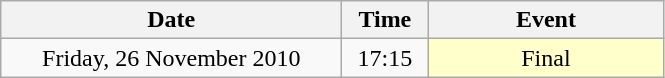<table class = "wikitable" style="text-align:center;">
<tr>
<th width=220>Date</th>
<th width=50>Time</th>
<th width=150>Event</th>
</tr>
<tr>
<td>Friday, 26 November 2010</td>
<td>17:15</td>
<td bgcolor=ffffcc>Final</td>
</tr>
</table>
